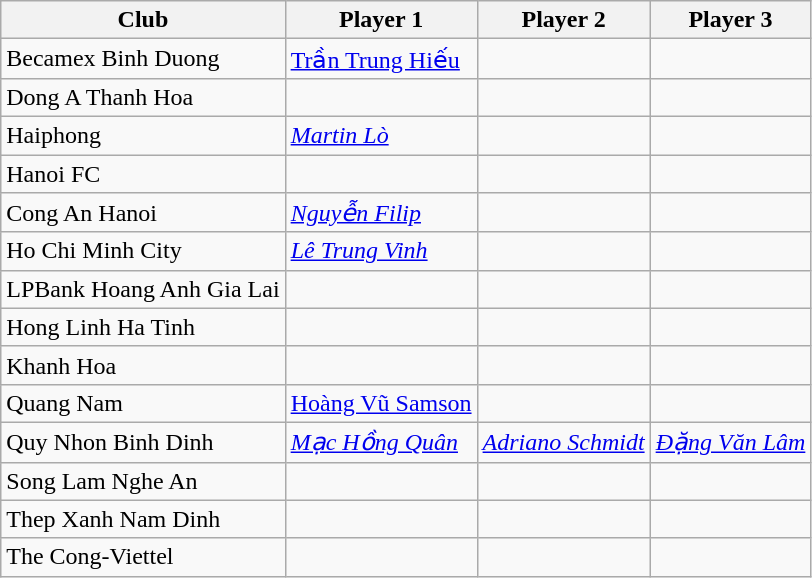<table class="wikitable" style=>
<tr>
<th>Club</th>
<th>Player 1</th>
<th>Player 2</th>
<th>Player 3</th>
</tr>
<tr>
<td>Becamex Binh Duong</td>
<td> <a href='#'>Trần Trung Hiếu</a></td>
<td></td>
<td></td>
</tr>
<tr>
<td>Dong A Thanh Hoa</td>
<td></td>
<td></td>
<td></td>
</tr>
<tr>
<td>Haiphong</td>
<td> <em><a href='#'>Martin Lò</a></em></td>
<td></td>
<td></td>
</tr>
<tr>
<td>Hanoi FC</td>
<td></td>
<td></td>
<td></td>
</tr>
<tr>
<td>Cong An Hanoi</td>
<td> <em><a href='#'>Nguyễn Filip</a></em><small></small></td>
<td></td>
<td></td>
</tr>
<tr>
<td>Ho Chi Minh City</td>
<td> <em><a href='#'>Lê Trung Vinh</a></em></td>
<td></td>
<td></td>
</tr>
<tr>
<td>LPBank Hoang Anh Gia Lai</td>
<td></td>
<td></td>
<td></td>
</tr>
<tr>
<td>Hong Linh Ha Tinh</td>
<td></td>
<td></td>
<td></td>
</tr>
<tr>
<td>Khanh Hoa</td>
<td></td>
<td></td>
<td></td>
</tr>
<tr>
<td>Quang Nam</td>
<td> <a href='#'>Hoàng Vũ Samson</a></td>
<td></td>
<td></td>
</tr>
<tr>
<td>Quy Nhon Binh Dinh</td>
<td> <em><a href='#'>Mạc Hồng Quân</a></em><small></small></td>
<td> <em><a href='#'>Adriano Schmidt</a></em><small></small></td>
<td> <em><a href='#'>Đặng Văn Lâm</a></em><small></small></td>
</tr>
<tr>
<td>Song Lam Nghe An</td>
<td></td>
<td></td>
<td></td>
</tr>
<tr>
<td>Thep Xanh Nam Dinh</td>
<td></td>
<td></td>
<td></td>
</tr>
<tr>
<td>The Cong-Viettel</td>
<td></td>
<td></td>
<td></td>
</tr>
</table>
